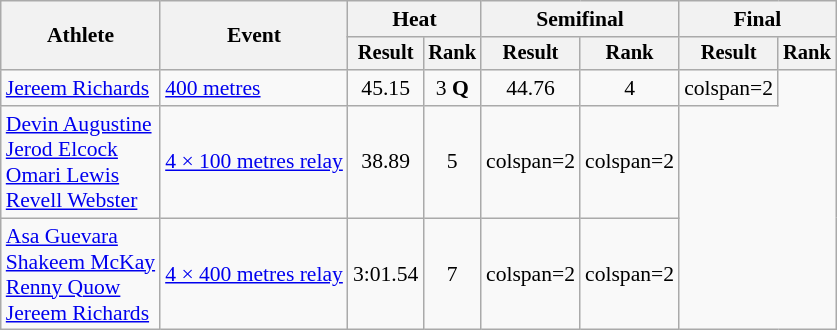<table class="wikitable" style="font-size:90%">
<tr>
<th rowspan="2">Athlete</th>
<th rowspan="2">Event</th>
<th colspan="2">Heat</th>
<th colspan="2">Semifinal</th>
<th colspan="2">Final</th>
</tr>
<tr style="font-size:95%">
<th>Result</th>
<th>Rank</th>
<th>Result</th>
<th>Rank</th>
<th>Result</th>
<th>Rank</th>
</tr>
<tr style=text-align:center>
<td style=text-align:left><a href='#'>Jereem Richards</a></td>
<td style=text-align:left><a href='#'>400 metres</a></td>
<td>45.15</td>
<td>3 <strong>Q</strong></td>
<td>44.76</td>
<td>4</td>
<td>colspan=2 </td>
</tr>
<tr style=text-align:center>
<td style=text-align:left><a href='#'>Devin Augustine</a><br><a href='#'>Jerod Elcock</a><br><a href='#'>Omari Lewis</a><br><a href='#'>Revell Webster</a></td>
<td style=text-align:left><a href='#'>4 × 100 metres relay</a></td>
<td>38.89</td>
<td>5</td>
<td>colspan=2 </td>
<td>colspan=2 </td>
</tr>
<tr style=text-align:center>
<td style=text-align:left><a href='#'>Asa Guevara</a><br><a href='#'>Shakeem McKay</a><br><a href='#'>Renny Quow</a><br><a href='#'>Jereem Richards</a></td>
<td style=text-align:left><a href='#'>4 × 400 metres relay</a></td>
<td>3:01.54 </td>
<td>7</td>
<td>colspan=2 </td>
<td>colspan=2 </td>
</tr>
</table>
